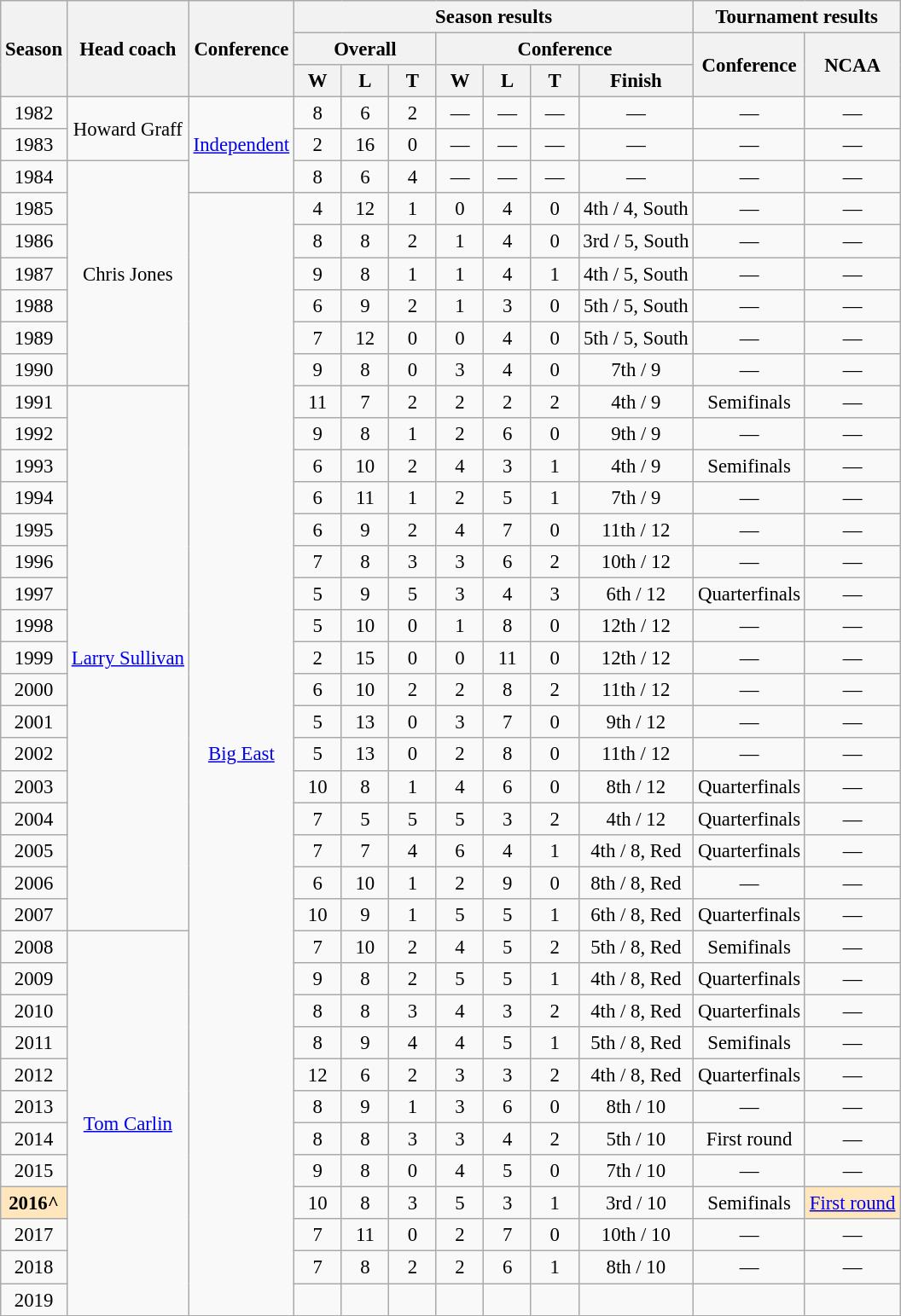<table class="wikitable" style="font-size: 95%; text-align:center;">
<tr>
<th rowspan=3>Season</th>
<th rowspan=3>Head coach</th>
<th rowspan=3>Conference</th>
<th colspan=7>Season results</th>
<th colspan=2>Tournament results</th>
</tr>
<tr>
<th colspan=3>Overall</th>
<th colspan=4>Conference</th>
<th rowspan=2>Conference</th>
<th rowspan=2>NCAA</th>
</tr>
<tr>
<th width=30>W</th>
<th width=30>L</th>
<th width=30>T</th>
<th width=30>W</th>
<th width=30>L</th>
<th width=30>T</th>
<th>Finish</th>
</tr>
<tr>
<td>1982</td>
<td rowspan="2">Howard Graff</td>
<td rowspan="3"><a href='#'>Independent</a></td>
<td>8</td>
<td>6</td>
<td>2</td>
<td>—</td>
<td>—</td>
<td>—</td>
<td>—</td>
<td>—</td>
<td>—</td>
</tr>
<tr>
<td>1983</td>
<td>2</td>
<td>16</td>
<td>0</td>
<td>—</td>
<td>—</td>
<td>—</td>
<td>—</td>
<td>—</td>
<td>—</td>
</tr>
<tr>
<td>1984</td>
<td rowspan="7">Chris Jones</td>
<td>8</td>
<td>6</td>
<td>4</td>
<td>—</td>
<td>—</td>
<td>—</td>
<td>—</td>
<td>—</td>
<td>—</td>
</tr>
<tr>
<td>1985</td>
<td rowspan="35"><a href='#'>Big East</a></td>
<td>4</td>
<td>12</td>
<td>1</td>
<td>0</td>
<td>4</td>
<td>0</td>
<td>4th / 4, South</td>
<td>—</td>
<td>—</td>
</tr>
<tr>
<td>1986</td>
<td>8</td>
<td>8</td>
<td>2</td>
<td>1</td>
<td>4</td>
<td>0</td>
<td>3rd / 5, South</td>
<td>—</td>
<td>—</td>
</tr>
<tr>
<td>1987</td>
<td>9</td>
<td>8</td>
<td>1</td>
<td>1</td>
<td>4</td>
<td>1</td>
<td>4th / 5, South</td>
<td>—</td>
<td>—</td>
</tr>
<tr>
<td>1988</td>
<td>6</td>
<td>9</td>
<td>2</td>
<td>1</td>
<td>3</td>
<td>0</td>
<td>5th / 5, South</td>
<td>—</td>
<td>—</td>
</tr>
<tr>
<td>1989</td>
<td>7</td>
<td>12</td>
<td>0</td>
<td>0</td>
<td>4</td>
<td>0</td>
<td>5th / 5, South</td>
<td>—</td>
<td>—</td>
</tr>
<tr>
<td>1990</td>
<td>9</td>
<td>8</td>
<td>0</td>
<td>3</td>
<td>4</td>
<td>0</td>
<td>7th / 9</td>
<td>—</td>
<td>—</td>
</tr>
<tr>
<td>1991</td>
<td rowspan="17"><a href='#'>Larry Sullivan</a></td>
<td>11</td>
<td>7</td>
<td>2</td>
<td>2</td>
<td>2</td>
<td>2</td>
<td>4th / 9</td>
<td>Semifinals</td>
<td>—</td>
</tr>
<tr>
<td>1992</td>
<td>9</td>
<td>8</td>
<td>1</td>
<td>2</td>
<td>6</td>
<td>0</td>
<td>9th / 9</td>
<td>—</td>
<td>—</td>
</tr>
<tr>
<td>1993</td>
<td>6</td>
<td>10</td>
<td>2</td>
<td>4</td>
<td>3</td>
<td>1</td>
<td>4th / 9</td>
<td>Semifinals</td>
<td>—</td>
</tr>
<tr>
<td>1994</td>
<td>6</td>
<td>11</td>
<td>1</td>
<td>2</td>
<td>5</td>
<td>1</td>
<td>7th / 9</td>
<td>—</td>
<td>—</td>
</tr>
<tr>
<td>1995</td>
<td>6</td>
<td>9</td>
<td>2</td>
<td>4</td>
<td>7</td>
<td>0</td>
<td>11th / 12</td>
<td>—</td>
<td>—</td>
</tr>
<tr>
<td>1996</td>
<td>7</td>
<td>8</td>
<td>3</td>
<td>3</td>
<td>6</td>
<td>2</td>
<td>10th / 12</td>
<td>—</td>
<td>—</td>
</tr>
<tr>
<td>1997</td>
<td>5</td>
<td>9</td>
<td>5</td>
<td>3</td>
<td>4</td>
<td>3</td>
<td>6th / 12</td>
<td>Quarterfinals</td>
<td>—</td>
</tr>
<tr>
<td>1998</td>
<td>5</td>
<td>10</td>
<td>0</td>
<td>1</td>
<td>8</td>
<td>0</td>
<td>12th / 12</td>
<td>—</td>
<td>—</td>
</tr>
<tr>
<td>1999</td>
<td>2</td>
<td>15</td>
<td>0</td>
<td>0</td>
<td>11</td>
<td>0</td>
<td>12th / 12</td>
<td>—</td>
<td>—</td>
</tr>
<tr>
<td>2000</td>
<td>6</td>
<td>10</td>
<td>2</td>
<td>2</td>
<td>8</td>
<td>2</td>
<td>11th / 12</td>
<td>—</td>
<td>—</td>
</tr>
<tr>
<td>2001</td>
<td>5</td>
<td>13</td>
<td>0</td>
<td>3</td>
<td>7</td>
<td>0</td>
<td>9th / 12</td>
<td>—</td>
<td>—</td>
</tr>
<tr>
<td>2002</td>
<td>5</td>
<td>13</td>
<td>0</td>
<td>2</td>
<td>8</td>
<td>0</td>
<td>11th / 12</td>
<td>—</td>
<td>—</td>
</tr>
<tr>
<td>2003</td>
<td>10</td>
<td>8</td>
<td>1</td>
<td>4</td>
<td>6</td>
<td>0</td>
<td>8th / 12</td>
<td>Quarterfinals</td>
<td>—</td>
</tr>
<tr>
<td>2004</td>
<td>7</td>
<td>5</td>
<td>5</td>
<td>5</td>
<td>3</td>
<td>2</td>
<td>4th / 12</td>
<td>Quarterfinals</td>
<td>—</td>
</tr>
<tr>
<td>2005</td>
<td>7</td>
<td>7</td>
<td>4</td>
<td>6</td>
<td>4</td>
<td>1</td>
<td>4th / 8, Red</td>
<td>Quarterfinals</td>
<td>—</td>
</tr>
<tr>
<td>2006</td>
<td>6</td>
<td>10</td>
<td>1</td>
<td>2</td>
<td>9</td>
<td>0</td>
<td>8th / 8, Red</td>
<td>—</td>
<td>—</td>
</tr>
<tr>
<td>2007</td>
<td>10</td>
<td>9</td>
<td>1</td>
<td>5</td>
<td>5</td>
<td>1</td>
<td>6th / 8, Red</td>
<td>Quarterfinals</td>
<td>—</td>
</tr>
<tr>
<td>2008</td>
<td rowspan="12"><a href='#'>Tom Carlin</a></td>
<td>7</td>
<td>10</td>
<td>2</td>
<td>4</td>
<td>5</td>
<td>2</td>
<td>5th / 8, Red</td>
<td>Semifinals</td>
<td>—</td>
</tr>
<tr>
<td>2009</td>
<td>9</td>
<td>8</td>
<td>2</td>
<td>5</td>
<td>5</td>
<td>1</td>
<td>4th / 8, Red</td>
<td>Quarterfinals</td>
<td>—</td>
</tr>
<tr>
<td>2010</td>
<td>8</td>
<td>8</td>
<td>3</td>
<td>4</td>
<td>3</td>
<td>2</td>
<td>4th / 8, Red</td>
<td>Quarterfinals</td>
<td>—</td>
</tr>
<tr>
<td>2011</td>
<td>8</td>
<td>9</td>
<td>4</td>
<td>4</td>
<td>5</td>
<td>1</td>
<td>5th / 8, Red</td>
<td>Semifinals</td>
<td>—</td>
</tr>
<tr>
<td>2012</td>
<td>12</td>
<td>6</td>
<td>2</td>
<td>3</td>
<td>3</td>
<td>2</td>
<td>4th / 8, Red</td>
<td>Quarterfinals</td>
<td>—</td>
</tr>
<tr>
<td>2013</td>
<td>8</td>
<td>9</td>
<td>1</td>
<td>3</td>
<td>6</td>
<td>0</td>
<td>8th / 10</td>
<td>—</td>
<td>—</td>
</tr>
<tr>
<td>2014</td>
<td>8</td>
<td>8</td>
<td>3</td>
<td>3</td>
<td>4</td>
<td>2</td>
<td>5th / 10</td>
<td>First round</td>
<td>—</td>
</tr>
<tr>
<td>2015</td>
<td>9</td>
<td>8</td>
<td>0</td>
<td>4</td>
<td>5</td>
<td>0</td>
<td>7th / 10</td>
<td>—</td>
<td>—</td>
</tr>
<tr>
<td bgcolor="#ffe6bd"><strong>2016^</strong></td>
<td>10</td>
<td>8</td>
<td>3</td>
<td>5</td>
<td>3</td>
<td>1</td>
<td>3rd / 10</td>
<td>Semifinals</td>
<td bgcolor="#ffe6bd"><a href='#'>First round</a></td>
</tr>
<tr>
<td>2017</td>
<td>7</td>
<td>11</td>
<td>0</td>
<td>2</td>
<td>7</td>
<td>0</td>
<td>10th / 10</td>
<td>—</td>
<td>—</td>
</tr>
<tr>
<td>2018</td>
<td>7</td>
<td>8</td>
<td>2</td>
<td>2</td>
<td>6</td>
<td>1</td>
<td>8th / 10</td>
<td>—</td>
<td>—</td>
</tr>
<tr>
<td>2019</td>
<td></td>
<td></td>
<td></td>
<td></td>
<td></td>
<td></td>
<td></td>
<td></td>
<td></td>
</tr>
</table>
